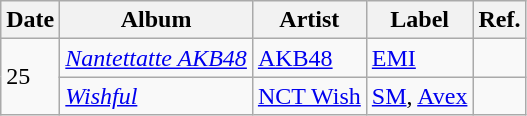<table class="wikitable">
<tr>
<th>Date</th>
<th>Album</th>
<th>Artist</th>
<th>Label</th>
<th>Ref.</th>
</tr>
<tr>
<td rowspan="2">25</td>
<td><em><a href='#'>Nantettatte AKB48</a></em></td>
<td><a href='#'>AKB48</a></td>
<td><a href='#'>EMI</a></td>
<td></td>
</tr>
<tr>
<td><em><a href='#'>Wishful</a></em></td>
<td><a href='#'>NCT Wish</a></td>
<td><a href='#'>SM</a>, <a href='#'>Avex</a></td>
<td></td>
</tr>
</table>
